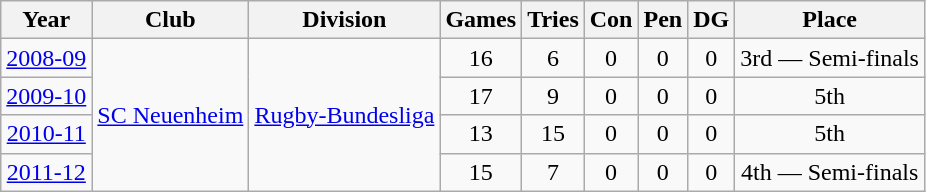<table class="wikitable">
<tr>
<th>Year</th>
<th>Club</th>
<th>Division</th>
<th>Games</th>
<th>Tries</th>
<th>Con</th>
<th>Pen</th>
<th>DG</th>
<th>Place</th>
</tr>
<tr align="center">
<td><a href='#'>2008-09</a></td>
<td rowspan=4><a href='#'>SC Neuenheim</a></td>
<td rowspan=4><a href='#'>Rugby-Bundesliga</a></td>
<td>16</td>
<td>6</td>
<td>0</td>
<td>0</td>
<td>0</td>
<td>3rd — Semi-finals</td>
</tr>
<tr align="center">
<td><a href='#'>2009-10</a></td>
<td>17</td>
<td>9</td>
<td>0</td>
<td>0</td>
<td>0</td>
<td>5th</td>
</tr>
<tr align="center">
<td><a href='#'>2010-11</a></td>
<td>13</td>
<td>15</td>
<td>0</td>
<td>0</td>
<td>0</td>
<td>5th</td>
</tr>
<tr align="center">
<td><a href='#'>2011-12</a></td>
<td>15</td>
<td>7</td>
<td>0</td>
<td>0</td>
<td>0</td>
<td>4th — Semi-finals</td>
</tr>
</table>
